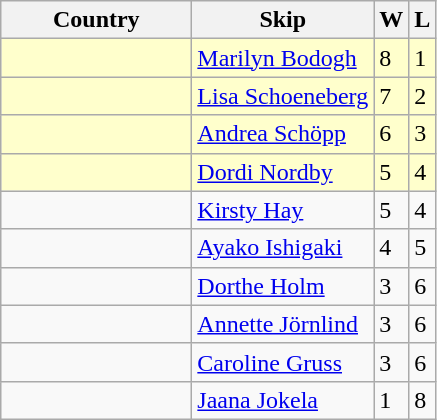<table class="wikitable">
<tr>
<th bgcolor="#efefef" width="120">Country</th>
<th bgcolor="#efefef">Skip</th>
<th bgcolor="#efefef">W</th>
<th bgcolor="#efefef">L</th>
</tr>
<tr bgcolor="#ffffcc">
<td></td>
<td><a href='#'>Marilyn Bodogh</a></td>
<td>8</td>
<td>1</td>
</tr>
<tr bgcolor="#ffffcc">
<td></td>
<td><a href='#'>Lisa Schoeneberg</a></td>
<td>7</td>
<td>2</td>
</tr>
<tr bgcolor="#ffffcc">
<td></td>
<td><a href='#'>Andrea Schöpp</a></td>
<td>6</td>
<td>3</td>
</tr>
<tr bgcolor="#ffffcc">
<td></td>
<td><a href='#'>Dordi Nordby</a></td>
<td>5</td>
<td>4</td>
</tr>
<tr>
<td></td>
<td><a href='#'>Kirsty Hay</a></td>
<td>5</td>
<td>4</td>
</tr>
<tr>
<td></td>
<td><a href='#'>Ayako Ishigaki</a></td>
<td>4</td>
<td>5</td>
</tr>
<tr>
<td></td>
<td><a href='#'>Dorthe Holm</a></td>
<td>3</td>
<td>6</td>
</tr>
<tr>
<td></td>
<td><a href='#'>Annette Jörnlind</a></td>
<td>3</td>
<td>6</td>
</tr>
<tr>
<td></td>
<td><a href='#'>Caroline Gruss</a></td>
<td>3</td>
<td>6</td>
</tr>
<tr>
<td></td>
<td><a href='#'>Jaana Jokela</a></td>
<td>1</td>
<td>8</td>
</tr>
</table>
